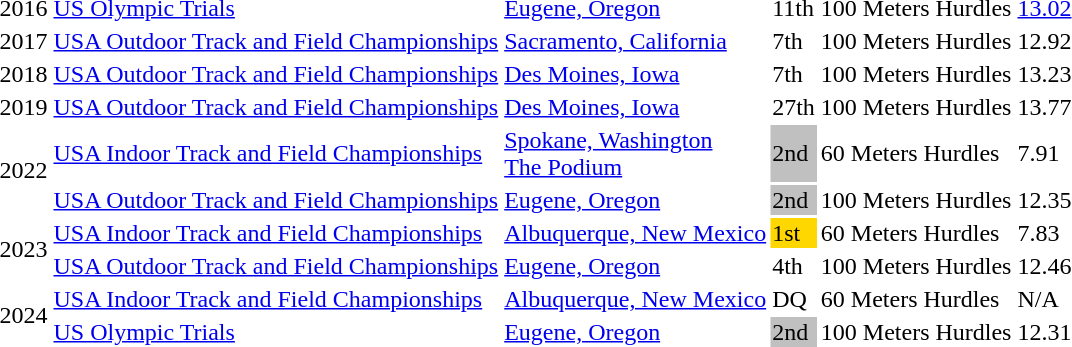<table>
<tr>
<td>2016</td>
<td><a href='#'>US Olympic Trials</a></td>
<td><a href='#'>Eugene, Oregon</a></td>
<td>11th</td>
<td>100 Meters Hurdles</td>
<td><a href='#'>13.02</a></td>
</tr>
<tr>
<td>2017</td>
<td><a href='#'>USA Outdoor Track and Field Championships</a></td>
<td><a href='#'>Sacramento, California</a></td>
<td>7th</td>
<td>100 Meters Hurdles</td>
<td>12.92</td>
</tr>
<tr>
<td>2018</td>
<td><a href='#'>USA Outdoor Track and Field Championships</a></td>
<td><a href='#'>Des Moines, Iowa</a></td>
<td>7th</td>
<td>100 Meters Hurdles</td>
<td>13.23</td>
</tr>
<tr>
<td>2019</td>
<td><a href='#'>USA Outdoor Track and Field Championships</a></td>
<td><a href='#'>Des Moines, Iowa</a></td>
<td>27th</td>
<td>100 Meters Hurdles</td>
<td>13.77</td>
</tr>
<tr>
<td rowspan=2>2022</td>
<td><a href='#'>USA Indoor Track and Field Championships</a></td>
<td><a href='#'>Spokane, Washington</a><br><a href='#'>The Podium</a></td>
<td bgcolor=silver>2nd</td>
<td>60 Meters Hurdles</td>
<td>7.91</td>
</tr>
<tr>
<td><a href='#'>USA Outdoor Track and Field Championships</a></td>
<td><a href='#'>Eugene, Oregon</a></td>
<td bgcolor=silver>2nd</td>
<td>100 Meters Hurdles</td>
<td>12.35</td>
</tr>
<tr>
<td rowspan=2>2023</td>
<td><a href='#'>USA Indoor Track and Field Championships</a></td>
<td><a href='#'>Albuquerque, New Mexico</a></td>
<td bgcolor=gold>1st</td>
<td>60 Meters Hurdles</td>
<td>7.83</td>
</tr>
<tr>
<td><a href='#'>USA Outdoor Track and Field Championships</a></td>
<td><a href='#'>Eugene, Oregon</a></td>
<td>4th</td>
<td>100 Meters Hurdles</td>
<td>12.46</td>
</tr>
<tr>
<td rowspan=2>2024</td>
<td><a href='#'>USA Indoor Track and Field Championships</a></td>
<td><a href='#'>Albuquerque, New Mexico</a></td>
<td>DQ</td>
<td>60 Meters Hurdles</td>
<td>N/A</td>
</tr>
<tr>
<td><a href='#'>US Olympic Trials</a></td>
<td><a href='#'>Eugene, Oregon</a></td>
<td bgcolor=silver>2nd</td>
<td>100 Meters Hurdles</td>
<td>12.31</td>
</tr>
</table>
